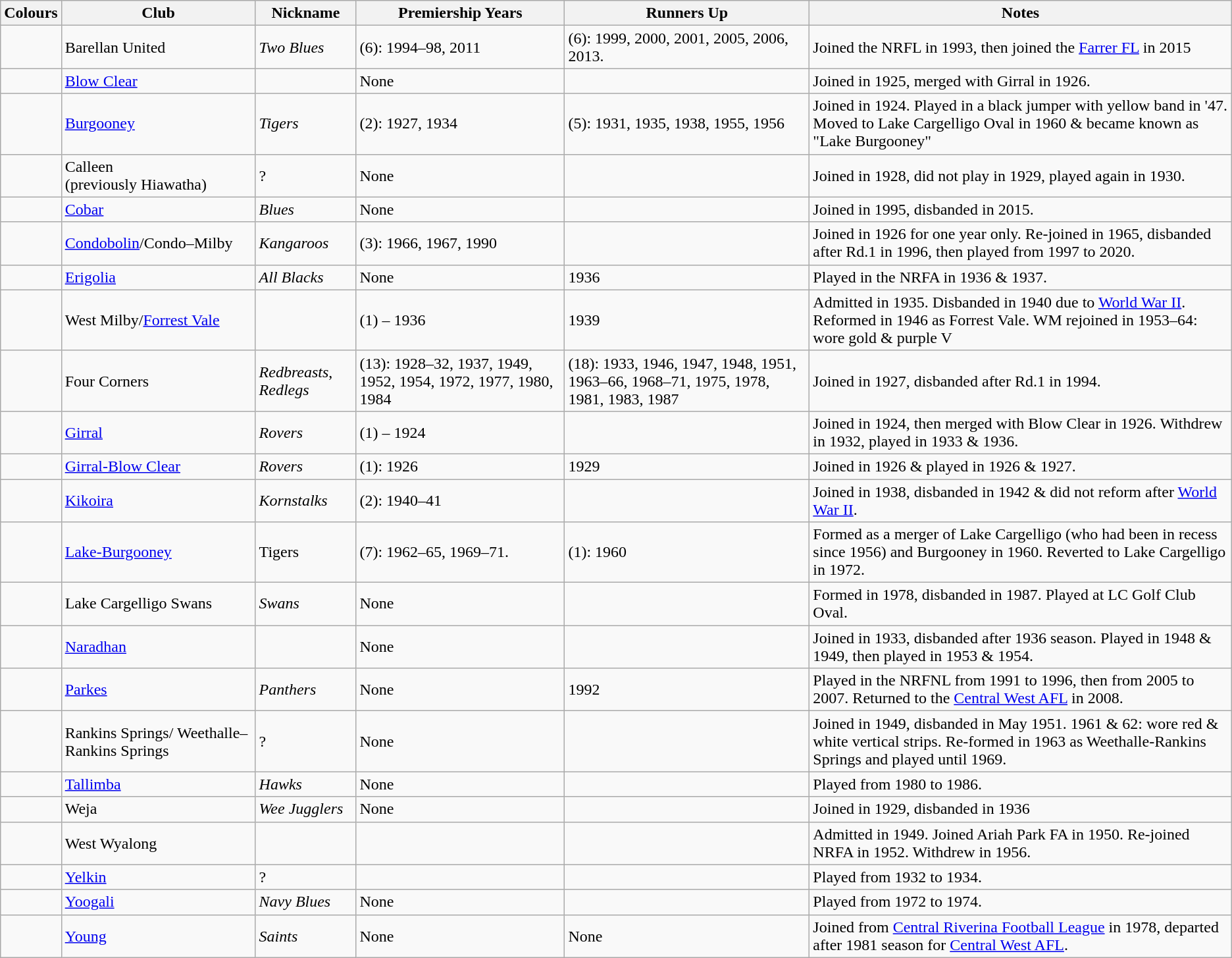<table class="wikitable sortable">
<tr>
<th>Colours</th>
<th>Club</th>
<th>Nickname</th>
<th>Premiership Years</th>
<th>Runners Up</th>
<th>Notes</th>
</tr>
<tr>
<td></td>
<td>Barellan United</td>
<td><em>Two Blues</em></td>
<td>(6): 1994–98, 2011</td>
<td>(6): 1999, 2000, 2001, 2005, 2006, 2013.</td>
<td>Joined the NRFL in 1993, then joined the <a href='#'>Farrer FL</a> in 2015</td>
</tr>
<tr>
<td></td>
<td><a href='#'>Blow Clear</a></td>
<td></td>
<td>None</td>
<td></td>
<td>Joined in 1925, merged with Girral in 1926.</td>
</tr>
<tr>
<td></td>
<td><a href='#'>Burgooney</a></td>
<td><em>Tigers</em></td>
<td>(2): 1927, 1934</td>
<td>(5): 1931, 1935, 1938, 1955, 1956</td>
<td>Joined in 1924. Played in a black jumper with yellow band in '47. Moved to Lake Cargelligo Oval in 1960 & became known as "Lake Burgooney"</td>
</tr>
<tr>
<td></td>
<td>Calleen<br>(previously Hiawatha)</td>
<td>?</td>
<td>None</td>
<td></td>
<td>Joined in 1928, did not play in 1929, played again in 1930.</td>
</tr>
<tr>
<td></td>
<td><a href='#'>Cobar</a></td>
<td><em>Blues</em></td>
<td>None</td>
<td></td>
<td>Joined in 1995, disbanded in 2015.</td>
</tr>
<tr>
<td></td>
<td><a href='#'>Condobolin</a>/Condo–Milby</td>
<td><em>Kangaroos</em></td>
<td>(3): 1966, 1967, 1990</td>
<td></td>
<td>Joined in 1926 for one year only. Re-joined in 1965, disbanded after Rd.1 in 1996, then played from 1997 to 2020.</td>
</tr>
<tr>
<td></td>
<td><a href='#'>Erigolia</a></td>
<td><em>All Blacks</em></td>
<td>None</td>
<td>1936</td>
<td>Played in the NRFA in 1936 & 1937.</td>
</tr>
<tr>
<td></td>
<td>West Milby/<a href='#'>Forrest Vale</a></td>
<td></td>
<td>(1) – 1936</td>
<td>1939</td>
<td>Admitted in 1935. Disbanded in 1940 due to <a href='#'>World War II</a>. Reformed in 1946 as Forrest Vale. WM rejoined in 1953–64: wore gold & purple V</td>
</tr>
<tr>
<td></td>
<td>Four Corners</td>
<td><em>Redbreasts</em>, <em>Redlegs</em></td>
<td>(13): 1928–32, 1937, 1949, 1952, 1954, 1972, 1977, 1980, 1984</td>
<td>(18): 1933, 1946, 1947, 1948, 1951, 1963–66, 1968–71, 1975, 1978, 1981, 1983, 1987</td>
<td>Joined in 1927, disbanded after Rd.1 in 1994.</td>
</tr>
<tr>
<td></td>
<td><a href='#'>Girral</a></td>
<td><em>Rovers</em></td>
<td>(1) – 1924</td>
<td></td>
<td>Joined in 1924, then merged with Blow Clear in 1926. Withdrew in 1932, played in 1933 & 1936.</td>
</tr>
<tr>
<td></td>
<td><a href='#'>Girral-Blow Clear</a></td>
<td><em>Rovers</em></td>
<td>(1): 1926</td>
<td>1929</td>
<td>Joined in 1926 & played in 1926 & 1927.</td>
</tr>
<tr>
<td></td>
<td><a href='#'>Kikoira</a></td>
<td><em>Kornstalks</em></td>
<td>(2): 1940–41</td>
<td></td>
<td>Joined in 1938, disbanded in 1942 & did not reform after <a href='#'>World War II</a>.</td>
</tr>
<tr>
<td></td>
<td><a href='#'>Lake-Burgooney</a></td>
<td>Tigers</td>
<td>(7): 1962–65, 1969–71.</td>
<td>(1): 1960</td>
<td>Formed as a merger of Lake Cargelligo (who had been in recess since 1956) and Burgooney in 1960. Reverted to Lake Cargelligo in 1972.</td>
</tr>
<tr>
<td></td>
<td>Lake Cargelligo Swans</td>
<td><em>Swans</em></td>
<td>None</td>
<td></td>
<td>Formed in 1978, disbanded in 1987. Played at LC Golf Club Oval.</td>
</tr>
<tr>
<td></td>
<td><a href='#'>Naradhan</a></td>
<td></td>
<td>None</td>
<td></td>
<td>Joined in 1933, disbanded after 1936 season. Played in 1948 & 1949, then played in 1953 & 1954.</td>
</tr>
<tr>
<td></td>
<td><a href='#'>Parkes</a></td>
<td><em>Panthers</em></td>
<td>None</td>
<td>1992</td>
<td>Played in the NRFNL from 1991 to 1996, then from 2005 to 2007. Returned to the <a href='#'>Central West AFL</a> in 2008.</td>
</tr>
<tr>
<td></td>
<td>Rankins Springs/ Weethalle–Rankins Springs</td>
<td>?</td>
<td>None</td>
<td></td>
<td>Joined in 1949, disbanded in May 1951. 1961 & 62: wore red & white vertical strips. Re-formed in 1963 as Weethalle-Rankins Springs and played until 1969.</td>
</tr>
<tr>
<td></td>
<td><a href='#'>Tallimba</a></td>
<td><em>Hawks</em></td>
<td>None</td>
<td></td>
<td>Played from 1980 to 1986.</td>
</tr>
<tr>
<td></td>
<td>Weja</td>
<td><em>Wee Jugglers</em></td>
<td>None</td>
<td></td>
<td>Joined in 1929, disbanded in 1936</td>
</tr>
<tr>
<td></td>
<td>West Wyalong</td>
<td></td>
<td></td>
<td></td>
<td>Admitted in 1949. Joined Ariah Park FA in 1950. Re-joined NRFA in 1952. Withdrew in 1956.</td>
</tr>
<tr>
<td></td>
<td><a href='#'>Yelkin</a></td>
<td>?</td>
<td></td>
<td></td>
<td>Played from 1932 to 1934.</td>
</tr>
<tr>
<td></td>
<td><a href='#'>Yoogali</a></td>
<td><em>Navy Blues</em></td>
<td>None</td>
<td></td>
<td>Played from 1972 to 1974.</td>
</tr>
<tr>
<td></td>
<td><a href='#'>Young</a></td>
<td><em>Saints</em></td>
<td>None</td>
<td>None</td>
<td>Joined from <a href='#'>Central Riverina Football League</a> in 1978, departed after 1981 season for <a href='#'>Central West AFL</a>.</td>
</tr>
</table>
